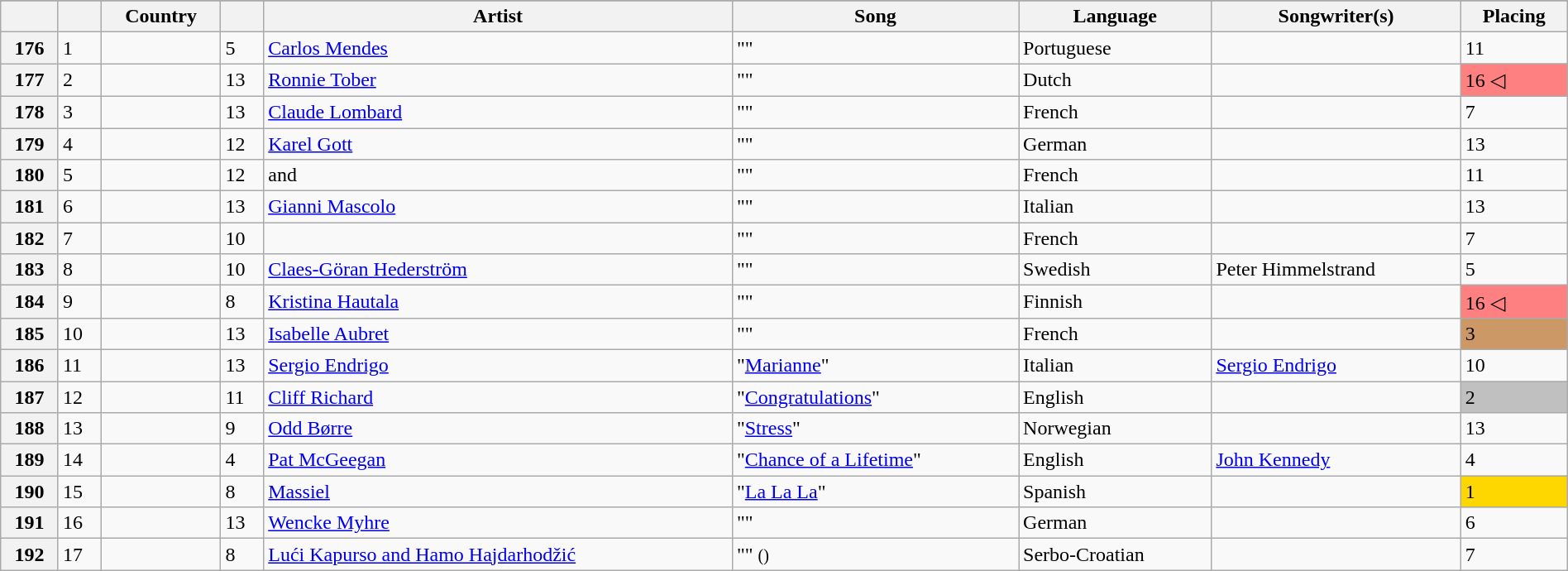<table class="wikitable plainrowheaders" style="width:100%">
<tr>
</tr>
<tr>
<th scope="col"></th>
<th scope="col"></th>
<th scope="col">Country</th>
<th scope="col"></th>
<th scope="col">Artist</th>
<th scope="col">Song</th>
<th scope="col">Language</th>
<th scope="col">Songwriter(s)</th>
<th scope="col">Placing</th>
</tr>
<tr>
<th scope="row">176</th>
<td>1</td>
<td></td>
<td>5</td>
<td><a href='#'>Carlos Mendes</a></td>
<td>""</td>
<td>Portuguese</td>
<td></td>
<td>11</td>
</tr>
<tr>
<th scope="row">177</th>
<td>2</td>
<td></td>
<td>13</td>
<td><a href='#'>Ronnie Tober</a></td>
<td>""</td>
<td>Dutch</td>
<td></td>
<td bgcolor="#FE8080">16 ◁</td>
</tr>
<tr>
<th scope="row">178</th>
<td>3</td>
<td></td>
<td>13</td>
<td><a href='#'>Claude Lombard</a></td>
<td>""</td>
<td>French</td>
<td></td>
<td>7</td>
</tr>
<tr>
<th scope="row">179</th>
<td>4</td>
<td></td>
<td>12</td>
<td><a href='#'>Karel Gott</a></td>
<td>""</td>
<td>German</td>
<td></td>
<td>13</td>
</tr>
<tr>
<th scope="row">180</th>
<td>5</td>
<td></td>
<td>12</td>
<td> and </td>
<td>""</td>
<td>French</td>
<td></td>
<td>11</td>
</tr>
<tr>
<th scope="row">181</th>
<td>6</td>
<td></td>
<td>13</td>
<td><a href='#'>Gianni Mascolo</a></td>
<td>""</td>
<td>Italian</td>
<td></td>
<td>13</td>
</tr>
<tr>
<th scope="row">182</th>
<td>7</td>
<td></td>
<td>10</td>
<td></td>
<td>""</td>
<td>French</td>
<td></td>
<td>7</td>
</tr>
<tr>
<th scope="row">183</th>
<td>8</td>
<td></td>
<td>10</td>
<td><a href='#'>Claes-Göran Hederström</a></td>
<td>""</td>
<td>Swedish</td>
<td>Peter Himmelstrand</td>
<td>5</td>
</tr>
<tr>
<th scope="row">184</th>
<td>9</td>
<td></td>
<td>8</td>
<td><a href='#'>Kristina Hautala</a></td>
<td>""</td>
<td>Finnish</td>
<td></td>
<td bgcolor="#FE8080">16 ◁</td>
</tr>
<tr>
<th scope="row">185</th>
<td>10</td>
<td></td>
<td>13</td>
<td><a href='#'>Isabelle Aubret</a></td>
<td>""</td>
<td>French</td>
<td></td>
<td bgcolor="#C96">3</td>
</tr>
<tr>
<th scope="row">186</th>
<td>11</td>
<td></td>
<td>13</td>
<td><a href='#'>Sergio Endrigo</a></td>
<td>"<a href='#'>Marianne</a>"</td>
<td>Italian</td>
<td><a href='#'>Sergio Endrigo</a></td>
<td>10</td>
</tr>
<tr>
<th scope="row">187</th>
<td>12</td>
<td></td>
<td>11</td>
<td><a href='#'>Cliff Richard</a></td>
<td>"<a href='#'>Congratulations</a>"</td>
<td>English</td>
<td></td>
<td bgcolor="silver">2</td>
</tr>
<tr>
<th scope="row">188</th>
<td>13</td>
<td></td>
<td>9</td>
<td><a href='#'>Odd Børre</a></td>
<td>"<a href='#'>Stress</a>"</td>
<td>Norwegian</td>
<td></td>
<td>13</td>
</tr>
<tr>
<th scope="row">189</th>
<td>14</td>
<td></td>
<td>4</td>
<td><a href='#'>Pat McGeegan</a></td>
<td>"<a href='#'>Chance of a Lifetime</a>"</td>
<td>English</td>
<td><a href='#'>John Kennedy</a></td>
<td>4</td>
</tr>
<tr>
<th scope="row">190</th>
<td>15</td>
<td></td>
<td>8</td>
<td><a href='#'>Massiel</a></td>
<td>"<a href='#'>La La La</a>"</td>
<td>Spanish</td>
<td></td>
<td bgcolor="gold">1</td>
</tr>
<tr>
<th scope="row">191</th>
<td>16</td>
<td></td>
<td>13</td>
<td><a href='#'>Wencke Myhre</a></td>
<td>""</td>
<td>German</td>
<td></td>
<td>6</td>
</tr>
<tr>
<th scope="row">192</th>
<td>17</td>
<td></td>
<td>8</td>
<td><a href='#'>Lući Kapurso and Hamo Hajdarhodžić</a></td>
<td>"" <small>()</small></td>
<td>Serbo-Croatian</td>
<td></td>
<td>7</td>
</tr>
</table>
